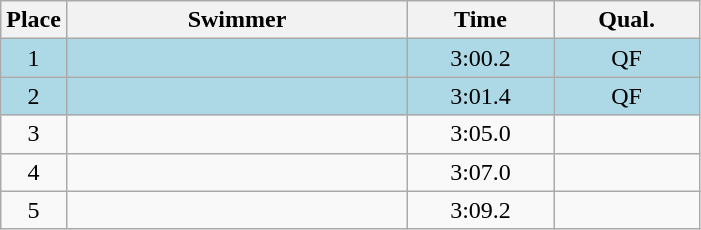<table class=wikitable style="text-align:center">
<tr>
<th>Place</th>
<th width=220>Swimmer</th>
<th width=90>Time</th>
<th width=90>Qual.</th>
</tr>
<tr bgcolor=lightblue>
<td>1</td>
<td align=left></td>
<td>3:00.2</td>
<td>QF</td>
</tr>
<tr bgcolor=lightblue>
<td>2</td>
<td align=left></td>
<td>3:01.4</td>
<td>QF</td>
</tr>
<tr>
<td>3</td>
<td align=left></td>
<td>3:05.0</td>
<td></td>
</tr>
<tr>
<td>4</td>
<td align=left></td>
<td>3:07.0</td>
<td></td>
</tr>
<tr>
<td>5</td>
<td align=left></td>
<td>3:09.2</td>
<td></td>
</tr>
</table>
